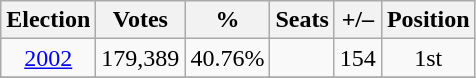<table class="wikitable" style="text-align:center">
<tr>
<th><strong>Election</strong></th>
<th><strong>Votes</strong></th>
<th><strong>%</strong></th>
<th>S<strong>eats</strong></th>
<th>+/–</th>
<th><strong>Position</strong></th>
</tr>
<tr>
<td><a href='#'>2002</a></td>
<td>179,389</td>
<td>40.76%</td>
<td></td>
<td> 154</td>
<td> 1st</td>
</tr>
<tr>
</tr>
</table>
